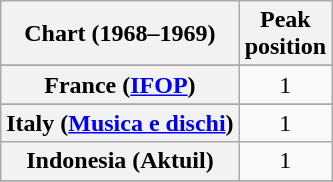<table class="wikitable sortable plainrowheaders" style="text-align:center">
<tr>
<th>Chart (1968–1969)</th>
<th>Peak<br>position</th>
</tr>
<tr>
</tr>
<tr>
</tr>
<tr>
<th scope="row">France (<a href='#'>IFOP</a>)</th>
<td>1</td>
</tr>
<tr>
</tr>
<tr>
</tr>
<tr>
<th scope="row">Italy (<a href='#'>Musica e dischi</a>)</th>
<td>1</td>
</tr>
<tr>
<th scope="row">Indonesia (Aktuil)</th>
<td>1</td>
</tr>
<tr>
</tr>
<tr>
</tr>
<tr>
</tr>
<tr>
</tr>
</table>
